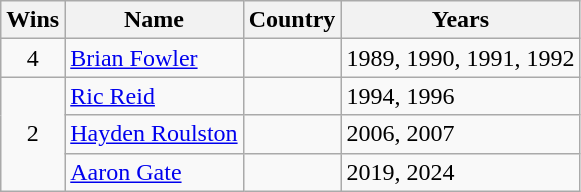<table class="wikitable">
<tr>
<th>Wins</th>
<th>Name</th>
<th>Country</th>
<th>Years</th>
</tr>
<tr>
<td align=center>4</td>
<td><a href='#'>Brian Fowler</a></td>
<td></td>
<td align=left>1989, 1990, 1991, 1992</td>
</tr>
<tr>
<td align=center rowspan=3>2</td>
<td><a href='#'>Ric Reid</a></td>
<td></td>
<td align=left>1994, 1996</td>
</tr>
<tr>
<td><a href='#'>Hayden Roulston</a></td>
<td></td>
<td align=left>2006, 2007</td>
</tr>
<tr>
<td><a href='#'>Aaron Gate</a></td>
<td></td>
<td align=left>2019, 2024</td>
</tr>
</table>
